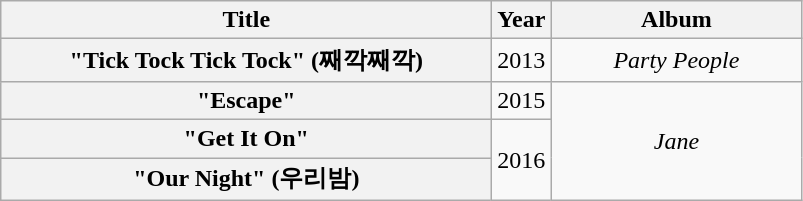<table class="wikitable plainrowheaders" style="text-align:center;">
<tr>
<th scope="col" style="width:20em;">Title</th>
<th scope="col">Year</th>
<th scope="col" style="width:10em;">Album</th>
</tr>
<tr>
<th scope="row">"Tick Tock Tick Tock" (째깍째깍)</th>
<td>2013</td>
<td><em>Party People</em></td>
</tr>
<tr>
<th scope="row">"Escape"</th>
<td>2015</td>
<td rowspan="3"><em>Jane</em></td>
</tr>
<tr>
<th scope="row">"Get It On"</th>
<td rowspan="2">2016</td>
</tr>
<tr>
<th scope="row">"Our Night" (우리밤)</th>
</tr>
</table>
